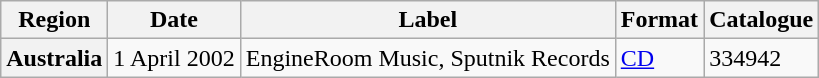<table class="wikitable plainrowheaders">
<tr>
<th>Region</th>
<th>Date</th>
<th>Label</th>
<th>Format</th>
<th>Catalogue</th>
</tr>
<tr>
<th scope="row">Australia</th>
<td>1 April 2002</td>
<td>EngineRoom Music, Sputnik Records</td>
<td><a href='#'>CD</a></td>
<td>334942</td>
</tr>
</table>
